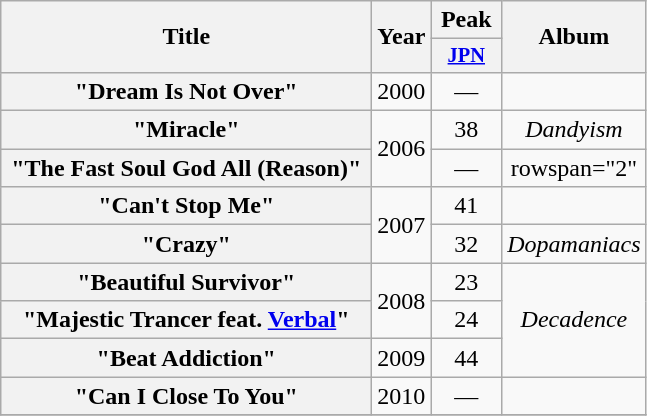<table class="wikitable plainrowheaders" style="text-align:center;">
<tr>
<th scope="colw" rowspan="2" style="width:15em;">Title</th>
<th scope="col" rowspan="2">Year</th>
<th scope="col">Peak</th>
<th scope="col" rowspan="2">Album</th>
</tr>
<tr>
<th scope="col" style="width:3em;font-size:85%;"><a href='#'>JPN</a><br></th>
</tr>
<tr>
<th scope="row">"Dream Is Not Over"</th>
<td>2000</td>
<td>—</td>
<td></td>
</tr>
<tr>
<th scope="row">"Miracle"</th>
<td rowspan="2">2006</td>
<td>38</td>
<td><em>Dandyism</em></td>
</tr>
<tr>
<th scope="row">"The Fast Soul God All (Reason)"</th>
<td>—</td>
<td>rowspan="2" </td>
</tr>
<tr>
<th scope="row">"Can't Stop Me"</th>
<td rowspan="2">2007</td>
<td>41</td>
</tr>
<tr>
<th scope="row">"Crazy"</th>
<td>32</td>
<td><em>Dopamaniacs</em></td>
</tr>
<tr>
<th scope="row">"Beautiful Survivor"</th>
<td rowspan="2">2008</td>
<td>23</td>
<td rowspan="3"><em>Decadence</em></td>
</tr>
<tr>
<th scope="row">"Majestic Trancer feat. <a href='#'>Verbal</a>"</th>
<td>24</td>
</tr>
<tr>
<th scope="row">"Beat Addiction"</th>
<td>2009</td>
<td>44</td>
</tr>
<tr>
<th scope="row">"Can I Close To You"</th>
<td>2010</td>
<td>—</td>
<td></td>
</tr>
<tr>
</tr>
</table>
